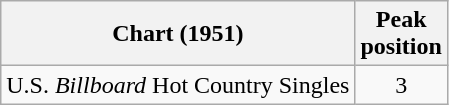<table class="wikitable sortable">
<tr>
<th align="left">Chart (1951)</th>
<th align="center">Peak<br>position</th>
</tr>
<tr>
<td align="left">U.S. <em>Billboard</em> Hot Country Singles</td>
<td align="center">3</td>
</tr>
</table>
